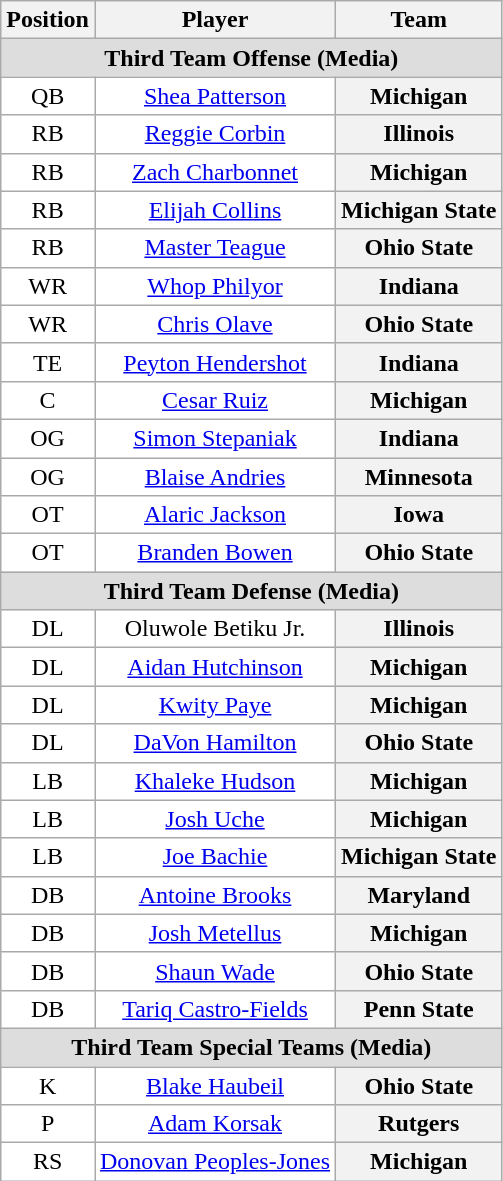<table class="wikitable sortable">
<tr>
<th>Position</th>
<th>Player</th>
<th>Team</th>
</tr>
<tr>
<td colspan="3" style="text-align:center; background:#ddd;"><strong>Third Team Offense (Media)</strong></td>
</tr>
<tr style="text-align:center;">
<td style="background:white">QB</td>
<td style="background:white"><a href='#'>Shea Patterson</a></td>
<th style=>Michigan</th>
</tr>
<tr style="text-align:center;">
<td style="background:white">RB</td>
<td style="background:white"><a href='#'>Reggie Corbin</a></td>
<th style=>Illinois</th>
</tr>
<tr style="text-align:center;">
<td style="background:white">RB</td>
<td style="background:white"><a href='#'>Zach Charbonnet</a></td>
<th style=>Michigan</th>
</tr>
<tr style="text-align:center;">
<td style="background:white">RB</td>
<td style="background:white"><a href='#'>Elijah Collins</a></td>
<th style=>Michigan State</th>
</tr>
<tr style="text-align:center;">
<td style="background:white">RB</td>
<td style="background:white"><a href='#'>Master Teague</a></td>
<th style=>Ohio State</th>
</tr>
<tr style="text-align:center;">
<td style="background:white">WR</td>
<td style="background:white"><a href='#'>Whop Philyor</a></td>
<th style=>Indiana</th>
</tr>
<tr style="text-align:center;">
<td style="background:white">WR</td>
<td style="background:white"><a href='#'>Chris Olave</a></td>
<th style=>Ohio State</th>
</tr>
<tr style="text-align:center;">
<td style="background:white">TE</td>
<td style="background:white"><a href='#'>Peyton Hendershot</a></td>
<th style=>Indiana</th>
</tr>
<tr style="text-align:center;">
<td style="background:white">C</td>
<td style="background:white"><a href='#'>Cesar Ruiz</a></td>
<th style=>Michigan</th>
</tr>
<tr style="text-align:center;">
<td style="background:white">OG</td>
<td style="background:white"><a href='#'>Simon Stepaniak</a></td>
<th style=>Indiana</th>
</tr>
<tr style="text-align:center;">
<td style="background:white">OG</td>
<td style="background:white"><a href='#'>Blaise Andries</a></td>
<th style=>Minnesota</th>
</tr>
<tr style="text-align:center;">
<td style="background:white">OT</td>
<td style="background:white"><a href='#'>Alaric Jackson</a></td>
<th style=>Iowa</th>
</tr>
<tr style="text-align:center;">
<td style="background:white">OT</td>
<td style="background:white"><a href='#'>Branden Bowen</a></td>
<th style=>Ohio State</th>
</tr>
<tr>
<td colspan="3" style="text-align:center; background:#ddd;"><strong>Third Team Defense (Media)</strong></td>
</tr>
<tr style="text-align:center;">
<td style="background:white">DL</td>
<td style="background:white">Oluwole Betiku Jr.</td>
<th style=>Illinois</th>
</tr>
<tr style="text-align:center;">
<td style="background:white">DL</td>
<td style="background:white"><a href='#'>Aidan Hutchinson</a></td>
<th style=>Michigan</th>
</tr>
<tr style="text-align:center;">
<td style="background:white">DL</td>
<td style="background:white"><a href='#'>Kwity Paye</a></td>
<th style=>Michigan</th>
</tr>
<tr style="text-align:center;">
<td style="background:white">DL</td>
<td style="background:white"><a href='#'>DaVon Hamilton</a></td>
<th style=>Ohio State</th>
</tr>
<tr style="text-align:center;">
<td style="background:white">LB</td>
<td style="background:white"><a href='#'>Khaleke Hudson</a></td>
<th style=>Michigan</th>
</tr>
<tr style="text-align:center;">
<td style="background:white">LB</td>
<td style="background:white"><a href='#'>Josh Uche</a></td>
<th style=>Michigan</th>
</tr>
<tr style="text-align:center;">
<td style="background:white">LB</td>
<td style="background:white"><a href='#'>Joe Bachie</a></td>
<th style=>Michigan State</th>
</tr>
<tr style="text-align:center;">
<td style="background:white">DB</td>
<td style="background:white"><a href='#'>Antoine Brooks</a></td>
<th style=>Maryland</th>
</tr>
<tr style="text-align:center;">
<td style="background:white">DB</td>
<td style="background:white"><a href='#'>Josh Metellus</a></td>
<th style=>Michigan</th>
</tr>
<tr style="text-align:center;">
<td style="background:white">DB</td>
<td style="background:white"><a href='#'>Shaun Wade</a></td>
<th style=>Ohio State</th>
</tr>
<tr style="text-align:center;">
<td style="background:white">DB</td>
<td style="background:white"><a href='#'>Tariq Castro-Fields</a></td>
<th style=>Penn State</th>
</tr>
<tr>
<td colspan="3" style="text-align:center; background:#ddd;"><strong>Third Team Special Teams (Media)</strong></td>
</tr>
<tr style="text-align:center;">
<td style="background:white">K</td>
<td style="background:white"><a href='#'>Blake Haubeil</a></td>
<th style=>Ohio State</th>
</tr>
<tr style="text-align:center;">
<td style="background:white">P</td>
<td style="background:white"><a href='#'>Adam Korsak</a></td>
<th style=>Rutgers</th>
</tr>
<tr style="text-align:center;">
<td style="background:white">RS</td>
<td style="background:white"><a href='#'>Donovan Peoples-Jones</a></td>
<th style=>Michigan</th>
</tr>
</table>
